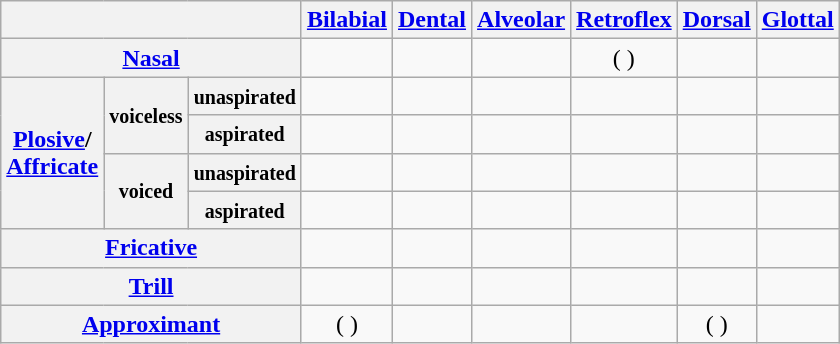<table class="wikitable" style="text-align: center;">
<tr>
<th colspan="3"></th>
<th><a href='#'>Bilabial</a></th>
<th><a href='#'>Dental</a></th>
<th><a href='#'>Alveolar</a></th>
<th><a href='#'>Retroflex</a></th>
<th><a href='#'>Dorsal</a></th>
<th><a href='#'>Glottal</a></th>
</tr>
<tr>
<th colspan="3"><a href='#'>Nasal</a></th>
<td> </td>
<td></td>
<td> </td>
<td>( )</td>
<td> </td>
<td></td>
</tr>
<tr>
<th rowspan="4"><a href='#'>Plosive</a>/<br><a href='#'>Affricate</a></th>
<th rowspan="2"><small>voiceless</small></th>
<th><small>unaspirated</small></th>
<td> </td>
<td> </td>
<td> </td>
<td> </td>
<td> </td>
<td></td>
</tr>
<tr>
<th><small>aspirated</small></th>
<td> </td>
<td> </td>
<td> </td>
<td> </td>
<td> </td>
<td></td>
</tr>
<tr>
<th rowspan="2"><small>voiced</small></th>
<th><small>unaspirated</small></th>
<td> </td>
<td> </td>
<td> </td>
<td> </td>
<td> </td>
<td></td>
</tr>
<tr>
<th><small>aspirated</small></th>
<td> </td>
<td> </td>
<td> </td>
<td> </td>
<td> </td>
<td></td>
</tr>
<tr>
<th colspan="3"><a href='#'>Fricative</a></th>
<td></td>
<td></td>
<td> </td>
<td></td>
<td></td>
<td> </td>
</tr>
<tr>
<th colspan="3"><a href='#'>Trill</a></th>
<td></td>
<td></td>
<td> </td>
<td></td>
<td></td>
<td></td>
</tr>
<tr>
<th colspan="3"><a href='#'>Approximant</a></th>
<td>( )</td>
<td></td>
<td> </td>
<td></td>
<td>( )</td>
<td></td>
</tr>
</table>
